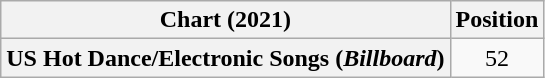<table class="wikitable plainrowheaders" style="text-align:center">
<tr>
<th scope="col">Chart (2021)</th>
<th scope="col">Position</th>
</tr>
<tr>
<th scope="row">US Hot Dance/Electronic Songs (<em>Billboard</em>)</th>
<td>52</td>
</tr>
</table>
